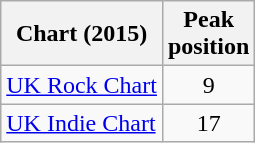<table class="wikitable">
<tr>
<th>Chart (2015)</th>
<th>Peak<br>position</th>
</tr>
<tr>
<td><a href='#'>UK Rock Chart</a></td>
<td align="center">9</td>
</tr>
<tr>
<td><a href='#'>UK Indie Chart</a></td>
<td align="center">17</td>
</tr>
</table>
